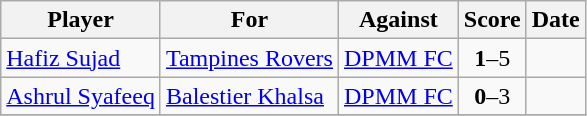<table class="wikitable" style="text-align:left">
<tr>
<th>Player</th>
<th>For</th>
<th>Against</th>
<th>Score</th>
<th>Date</th>
</tr>
<tr>
<td><a href='#'>Hafiz Sujad</a></td>
<td><a href='#'>Tampines Rovers</a></td>
<td> <a href='#'>DPMM FC</a></td>
<td style="text-align:center;"><strong>1</strong>–5</td>
<td></td>
</tr>
<tr>
<td><a href='#'>Ashrul Syafeeq</a></td>
<td><a href='#'>Balestier Khalsa</a></td>
<td> <a href='#'>DPMM FC</a></td>
<td style="text-align:center;"><strong>0</strong>–3</td>
<td></td>
</tr>
<tr>
</tr>
</table>
